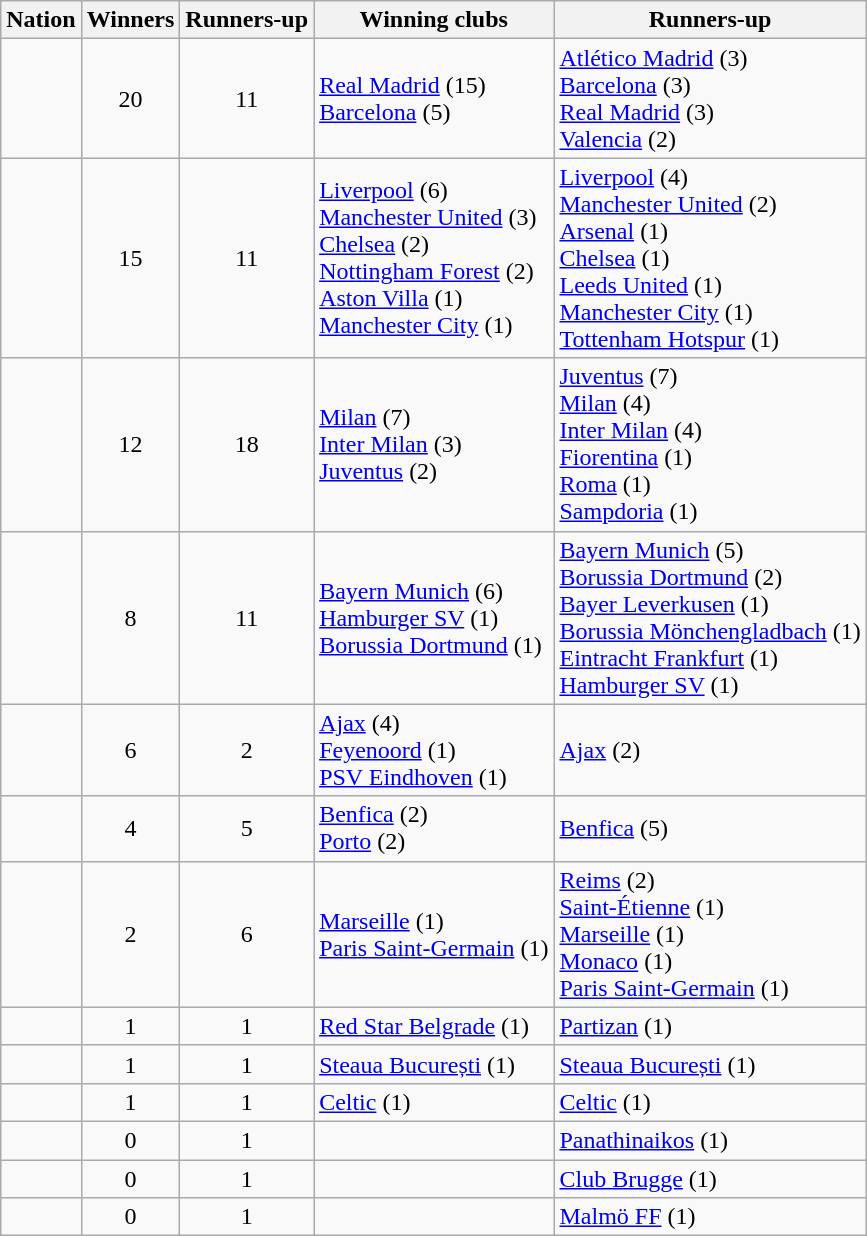<table class="wikitable sortable">
<tr>
<th>Nation</th>
<th>Winners</th>
<th>Runners-up</th>
<th>Winning clubs</th>
<th>Runners-up</th>
</tr>
<tr>
<td></td>
<td align=center>20</td>
<td align=center>11</td>
<td><a href='#'>Real Madrid</a> (15)<br><a href='#'>Barcelona</a> (5)</td>
<td><a href='#'>Atlético Madrid</a> (3)<br><a href='#'>Barcelona</a> (3)<br><a href='#'>Real Madrid</a> (3)<br><a href='#'>Valencia</a> (2)</td>
</tr>
<tr>
<td></td>
<td align=center>15</td>
<td align=center>11</td>
<td><a href='#'>Liverpool</a> (6)<br><a href='#'>Manchester United</a> (3)<br><a href='#'>Chelsea</a> (2)<br><a href='#'>Nottingham Forest</a> (2)<br><a href='#'>Aston Villa</a> (1)<br><a href='#'>Manchester City</a> (1)</td>
<td><a href='#'>Liverpool</a> (4)<br><a href='#'>Manchester United</a> (2)<br><a href='#'>Arsenal</a> (1)<br><a href='#'>Chelsea</a> (1)<br><a href='#'>Leeds United</a> (1)<br><a href='#'>Manchester City</a> (1)<br><a href='#'>Tottenham Hotspur</a> (1)</td>
</tr>
<tr>
<td></td>
<td align=center>12</td>
<td align=center>18</td>
<td><a href='#'>Milan</a> (7)<br><a href='#'>Inter Milan</a> (3)<br><a href='#'>Juventus</a> (2)</td>
<td><a href='#'>Juventus</a> (7)<br><a href='#'>Milan</a> (4)<br><a href='#'>Inter Milan</a> (4)<br><a href='#'>Fiorentina</a> (1)<br><a href='#'>Roma</a> (1)<br><a href='#'>Sampdoria</a> (1)</td>
</tr>
<tr>
<td></td>
<td align=center>8</td>
<td align=center>11</td>
<td><a href='#'>Bayern Munich</a> (6)<br><a href='#'>Hamburger SV</a> (1)<br><a href='#'>Borussia Dortmund</a> (1)</td>
<td><a href='#'>Bayern Munich</a> (5)<br><a href='#'>Borussia Dortmund</a> (2)<br><a href='#'>Bayer Leverkusen</a> (1)<br><a href='#'>Borussia Mönchengladbach</a> (1)<br><a href='#'>Eintracht Frankfurt</a> (1)<br><a href='#'>Hamburger SV</a> (1)</td>
</tr>
<tr>
<td></td>
<td align=center>6</td>
<td align=center>2</td>
<td><a href='#'>Ajax</a> (4)<br><a href='#'>Feyenoord</a> (1)<br><a href='#'>PSV Eindhoven</a> (1)</td>
<td><a href='#'>Ajax</a> (2)</td>
</tr>
<tr>
<td></td>
<td align=center>4</td>
<td align=center>5</td>
<td><a href='#'>Benfica</a> (2)<br><a href='#'>Porto</a> (2)</td>
<td><a href='#'>Benfica</a> (5)</td>
</tr>
<tr>
<td></td>
<td align=center>2</td>
<td align=center>6</td>
<td><a href='#'>Marseille</a> (1)<br><a href='#'>Paris Saint-Germain</a> (1)</td>
<td><a href='#'>Reims</a> (2)<br><a href='#'>Saint-Étienne</a> (1)<br><a href='#'>Marseille</a> (1)<br><a href='#'>Monaco</a> (1)<br><a href='#'>Paris Saint-Germain</a> (1)</td>
</tr>
<tr>
<td></td>
<td align=center>1</td>
<td align=center>1</td>
<td><a href='#'>Red Star Belgrade</a> (1)</td>
<td><a href='#'>Partizan</a> (1)</td>
</tr>
<tr>
<td></td>
<td align=center>1</td>
<td align=center>1</td>
<td><a href='#'>Steaua București</a> (1)</td>
<td><a href='#'>Steaua București</a> (1)</td>
</tr>
<tr>
<td></td>
<td align=center>1</td>
<td align=center>1</td>
<td><a href='#'>Celtic</a> (1)</td>
<td><a href='#'>Celtic</a> (1)</td>
</tr>
<tr>
<td></td>
<td align=center>0</td>
<td align=center>1</td>
<td align=center></td>
<td><a href='#'>Panathinaikos</a> (1)</td>
</tr>
<tr>
<td></td>
<td align=center>0</td>
<td align=center>1</td>
<td align=center></td>
<td><a href='#'>Club Brugge</a> (1)</td>
</tr>
<tr>
<td></td>
<td align=center>0</td>
<td align=center>1</td>
<td align=center></td>
<td><a href='#'>Malmö FF</a> (1)</td>
</tr>
</table>
